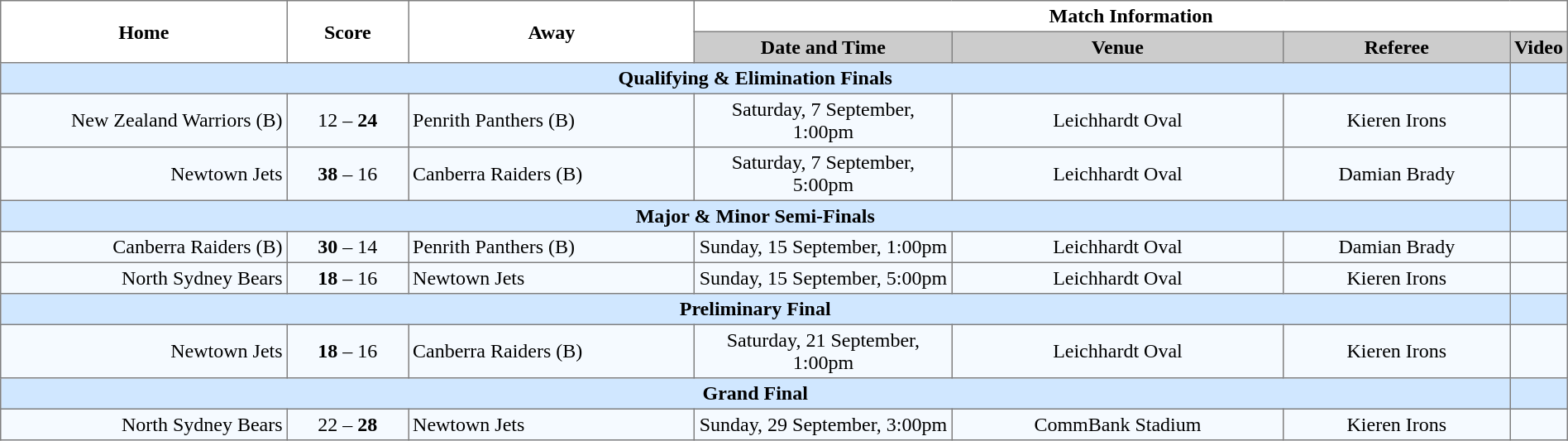<table border="1" cellpadding="3" cellspacing="0" width="100%" style="border-collapse:collapse;  text-align:center;">
<tr>
<th rowspan="2" width="19%">Home</th>
<th rowspan="2" width="8%">Score</th>
<th rowspan="2" width="19%">Away</th>
<th colspan="4">Match Information</th>
</tr>
<tr bgcolor="#CCCCCC">
<th width="17%">Date and Time</th>
<th width="22%">Venue</th>
<th width="50%">Referee</th>
<th>Video</th>
</tr>
<tr style="background:#d0e7ff;">
<td colspan="6"><strong>Qualifying & Elimination Finals</strong></td>
<td></td>
</tr>
<tr style="text-align:center; background:#f5faff;">
<td align="right">New Zealand Warriors (B) </td>
<td>12 – <strong>24</strong></td>
<td align="left"> Penrith Panthers (B)</td>
<td>Saturday, 7 September, 1:00pm</td>
<td>Leichhardt Oval</td>
<td>Kieren Irons</td>
<td></td>
</tr>
<tr style="text-align:center; background:#f5faff;">
<td align="right">Newtown Jets </td>
<td><strong>38</strong> – 16</td>
<td align="left"> Canberra Raiders (B)</td>
<td>Saturday, 7 September, 5:00pm</td>
<td>Leichhardt Oval</td>
<td>Damian Brady</td>
<td></td>
</tr>
<tr style="background:#d0e7ff;">
<td colspan="6"><strong>Major & Minor Semi-Finals</strong></td>
<td></td>
</tr>
<tr style="text-align:center; background:#f5faff;">
<td align="right">Canberra Raiders (B) </td>
<td><strong>30</strong> – 14</td>
<td align="left"> Penrith Panthers (B)</td>
<td>Sunday, 15 September, 1:00pm</td>
<td>Leichhardt Oval</td>
<td>Damian Brady</td>
<td></td>
</tr>
<tr style="text-align:center; background:#f5faff;">
<td align="right">North Sydney Bears </td>
<td><strong>18</strong> – 16</td>
<td align="left"> Newtown Jets</td>
<td>Sunday, 15 September, 5:00pm</td>
<td>Leichhardt Oval</td>
<td>Kieren Irons</td>
<td></td>
</tr>
<tr style="background:#d0e7ff;">
<td colspan="6"><strong>Preliminary Final</strong></td>
<td></td>
</tr>
<tr style="text-align:center; background:#f5faff;">
<td align="right">Newtown Jets </td>
<td><strong>18</strong> – 16</td>
<td align="left"> Canberra Raiders (B)</td>
<td>Saturday, 21 September, 1:00pm</td>
<td>Leichhardt Oval</td>
<td>Kieren Irons</td>
<td></td>
</tr>
<tr style="background:#d0e7ff;">
<td colspan="6"><strong>Grand Final</strong></td>
<td></td>
</tr>
<tr style="text-align:center; background:#f5faff;">
<td align="right">North Sydney Bears </td>
<td>22 – <strong>28</strong></td>
<td align="left"> Newtown Jets</td>
<td>Sunday, 29 September, 3:00pm</td>
<td>CommBank Stadium</td>
<td>Kieren Irons</td>
<td></td>
</tr>
</table>
